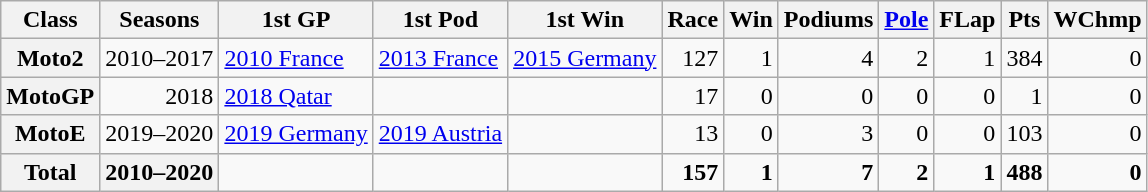<table class="wikitable" style=text-align:right>
<tr>
<th>Class</th>
<th>Seasons</th>
<th>1st GP</th>
<th>1st Pod</th>
<th>1st Win</th>
<th>Race</th>
<th>Win</th>
<th>Podiums</th>
<th><a href='#'>Pole</a></th>
<th>FLap</th>
<th>Pts</th>
<th>WChmp</th>
</tr>
<tr>
<th>Moto2</th>
<td>2010–2017</td>
<td align="left"><a href='#'>2010 France</a></td>
<td align="left"><a href='#'>2013 France</a></td>
<td align="left"><a href='#'>2015 Germany</a></td>
<td>127</td>
<td>1</td>
<td>4</td>
<td>2</td>
<td>1</td>
<td>384</td>
<td>0</td>
</tr>
<tr>
<th>MotoGP</th>
<td>2018</td>
<td align="left"><a href='#'>2018 Qatar</a></td>
<td align="left"></td>
<td align="left"></td>
<td>17</td>
<td>0</td>
<td>0</td>
<td>0</td>
<td>0</td>
<td>1</td>
<td>0</td>
</tr>
<tr>
<th>MotoE</th>
<td>2019–2020</td>
<td align="left"><a href='#'>2019 Germany</a></td>
<td align="left"><a href='#'>2019 Austria</a></td>
<td align="left"></td>
<td>13</td>
<td>0</td>
<td>3</td>
<td>0</td>
<td>0</td>
<td>103</td>
<td>0</td>
</tr>
<tr>
<th>Total</th>
<th>2010–2020</th>
<td></td>
<td></td>
<td></td>
<td><strong>157</strong></td>
<td><strong>1</strong></td>
<td><strong>7</strong></td>
<td><strong>2</strong></td>
<td><strong>1</strong></td>
<td><strong>488</strong></td>
<td><strong>0</strong></td>
</tr>
</table>
